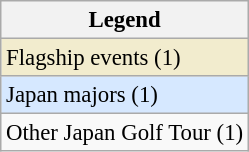<table class="wikitable" style="font-size:95%;">
<tr>
<th>Legend</th>
</tr>
<tr style="background:#f2ecce;">
<td>Flagship events (1)</td>
</tr>
<tr style="background:#D6E8FF;">
<td>Japan majors (1)</td>
</tr>
<tr>
<td>Other Japan Golf Tour (1)</td>
</tr>
</table>
